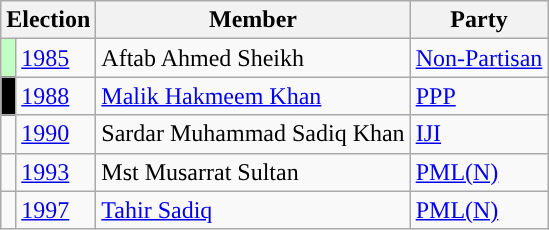<table class="wikitable">
<tr>
<th colspan="2">Election</th>
<th>Member</th>
<th>Party</th>
</tr>
<tr>
<td style="background-color:#c2ffc2"></td>
<td><a href='#'>1985</a></td>
<td>Aftab Ahmed Sheikh</td>
<td><a href='#'>Non-Partisan</a></td>
</tr>
<tr>
<td style="background-color:#000000"></td>
<td><a href='#'>1988</a></td>
<td><a href='#'>Malik Hakmeem Khan</a></td>
<td><a href='#'>PPP</a></td>
</tr>
<tr>
<td style="background-color: "></td>
<td><a href='#'>1990</a></td>
<td>Sardar Muhammad Sadiq Khan</td>
<td><a href='#'>IJI</a></td>
</tr>
<tr>
<td style="background-color: "></td>
<td><a href='#'>1993</a></td>
<td>Mst Musarrat Sultan</td>
<td><a href='#'>PML(N)</a></td>
</tr>
<tr>
<td style="background-color: "></td>
<td><a href='#'>1997</a></td>
<td><a href='#'>Tahir Sadiq</a></td>
<td><a href='#'>PML(N)</a></td>
</tr>
</table>
